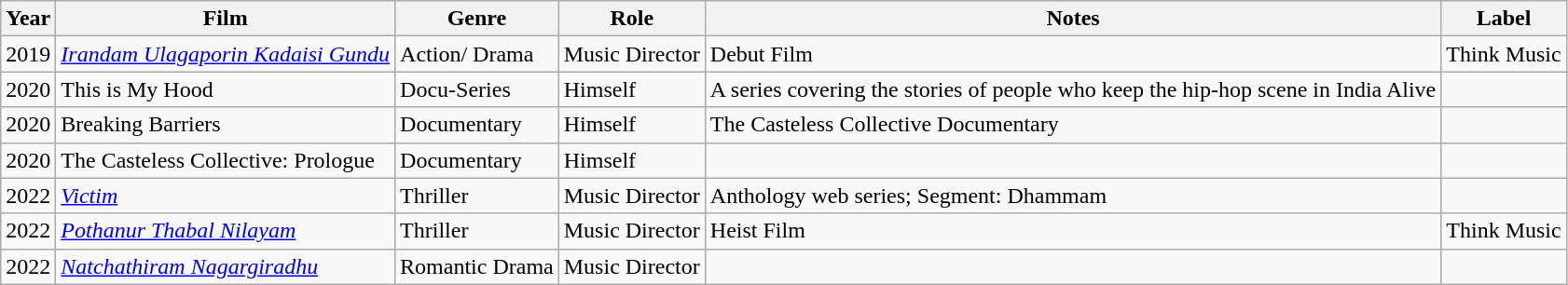<table class="wikitable sortable mw-collapsible">
<tr>
<th>Year</th>
<th>Film</th>
<th>Genre</th>
<th>Role</th>
<th>Notes</th>
<th>Label</th>
</tr>
<tr>
<td>2019</td>
<td><em><a href='#'>Irandam Ulagaporin Kadaisi Gundu</a></em></td>
<td>Action/ Drama</td>
<td>Music Director</td>
<td>Debut Film</td>
<td>Think Music</td>
</tr>
<tr>
<td>2020</td>
<td>This is My Hood</td>
<td>Docu-Series</td>
<td>Himself</td>
<td>A series covering the stories of people who keep the hip-hop scene in India Alive</td>
<td></td>
</tr>
<tr>
<td>2020</td>
<td>Breaking Barriers</td>
<td>Documentary</td>
<td>Himself</td>
<td>The Casteless Collective Documentary</td>
<td></td>
</tr>
<tr>
<td>2020</td>
<td>The Casteless Collective: Prologue</td>
<td>Documentary</td>
<td>Himself</td>
<td></td>
<td></td>
</tr>
<tr>
<td>2022</td>
<td><em><a href='#'>Victim</a></em></td>
<td>Thriller</td>
<td>Music Director</td>
<td>Anthology web series; Segment: Dhammam</td>
<td></td>
</tr>
<tr>
<td>2022</td>
<td><em><a href='#'>Pothanur Thabal Nilayam</a></em></td>
<td>Thriller</td>
<td>Music Director</td>
<td>Heist Film</td>
<td>Think Music</td>
</tr>
<tr>
<td>2022</td>
<td><em><a href='#'>Natchathiram Nagargiradhu</a></em></td>
<td>Romantic Drama</td>
<td>Music Director</td>
<td></td>
</tr>
</table>
